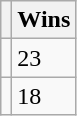<table class="wikitable">
<tr>
<th></th>
<th>Wins</th>
</tr>
<tr>
<td></td>
<td>23</td>
</tr>
<tr>
<td></td>
<td>18</td>
</tr>
</table>
